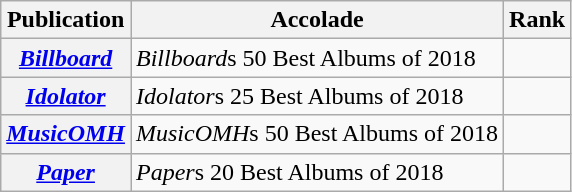<table class="wikitable sortable plainrowheaders">
<tr>
<th scope="col">Publication</th>
<th scope="col">Accolade</th>
<th scope="col">Rank</th>
</tr>
<tr>
<th scope="row"><em><a href='#'>Billboard</a></em></th>
<td><em>Billboard</em>s 50 Best Albums of 2018</td>
<td></td>
</tr>
<tr>
<th scope="row"><em><a href='#'>Idolator</a></em></th>
<td><em>Idolator</em>s 25 Best Albums of 2018</td>
<td></td>
</tr>
<tr>
<th scope="row"><em><a href='#'>MusicOMH</a></em></th>
<td><em>MusicOMH</em>s 50 Best Albums of 2018</td>
<td></td>
</tr>
<tr>
<th scope="row"><em><a href='#'>Paper</a></em></th>
<td><em>Paper</em>s 20 Best Albums of 2018</td>
<td></td>
</tr>
</table>
